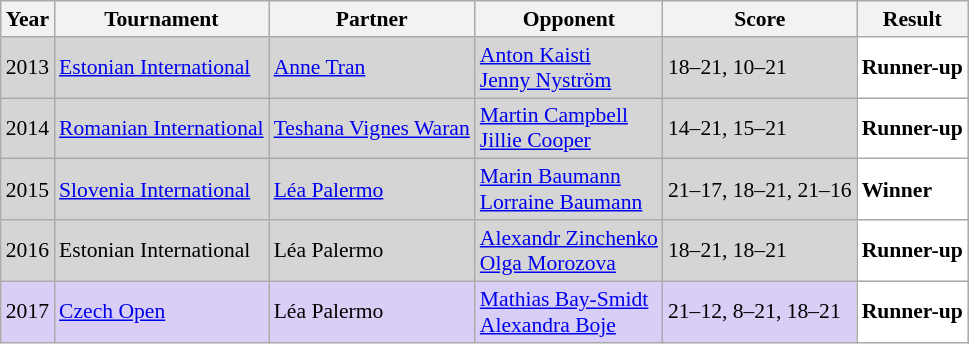<table class="sortable wikitable" style="font-size: 90%;">
<tr>
<th>Year</th>
<th>Tournament</th>
<th>Partner</th>
<th>Opponent</th>
<th>Score</th>
<th>Result</th>
</tr>
<tr style="background:#D5D5D5">
<td align="center">2013</td>
<td align="left"><a href='#'>Estonian International</a></td>
<td align="left"> <a href='#'>Anne Tran</a></td>
<td align="left"> <a href='#'>Anton Kaisti</a><br> <a href='#'>Jenny Nyström</a></td>
<td align="left">18–21, 10–21</td>
<td style="text-align:left; background:white"> <strong>Runner-up</strong></td>
</tr>
<tr style="background:#D5D5D5">
<td align="center">2014</td>
<td align="left"><a href='#'>Romanian International</a></td>
<td align="left"> <a href='#'>Teshana Vignes Waran</a></td>
<td align="left"> <a href='#'>Martin Campbell</a><br> <a href='#'>Jillie Cooper</a></td>
<td align="left">14–21, 15–21</td>
<td style="text-align:left; background:white"> <strong>Runner-up</strong></td>
</tr>
<tr style="background:#D5D5D5">
<td align="center">2015</td>
<td align="left"><a href='#'>Slovenia International</a></td>
<td align="left"> <a href='#'>Léa Palermo</a></td>
<td align="left"> <a href='#'>Marin Baumann</a><br> <a href='#'>Lorraine Baumann</a></td>
<td align="left">21–17, 18–21, 21–16</td>
<td style="text-align:left; background:white"> <strong>Winner</strong></td>
</tr>
<tr style="background:#D5D5D5">
<td align="center">2016</td>
<td align="left">Estonian International</td>
<td align="left"> Léa Palermo</td>
<td align="left"> <a href='#'>Alexandr Zinchenko</a><br> <a href='#'>Olga Morozova</a></td>
<td align="left">18–21, 18–21</td>
<td style="text-align:left; background:white"> <strong>Runner-up</strong></td>
</tr>
<tr style="background:#D8CEF6">
<td align="center">2017</td>
<td align="left"><a href='#'>Czech Open</a></td>
<td align="left"> Léa Palermo</td>
<td align="left"> <a href='#'>Mathias Bay-Smidt</a><br> <a href='#'>Alexandra Boje</a></td>
<td align="left">21–12, 8–21, 18–21</td>
<td style="text-align:left; background:white"> <strong>Runner-up</strong></td>
</tr>
</table>
